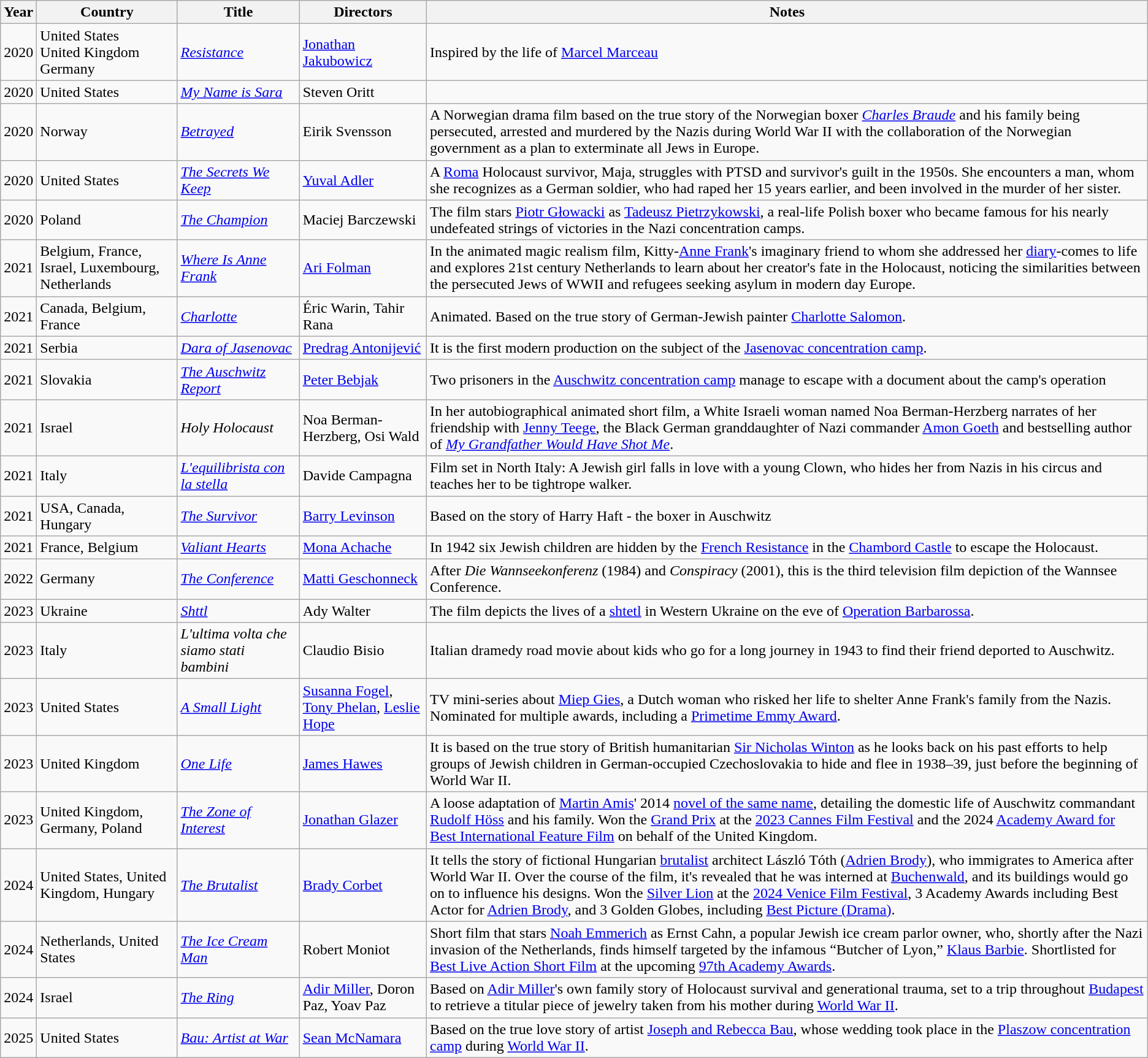<table class="wikitable sortable">
<tr>
<th>Year</th>
<th>Country</th>
<th>Title</th>
<th>Directors</th>
<th>Notes</th>
</tr>
<tr>
<td>2020</td>
<td>United States<br>United Kingdom<br>Germany</td>
<td><a href='#'><em>Resistance</em></a></td>
<td><a href='#'>Jonathan Jakubowicz</a></td>
<td>Inspired by the life of <a href='#'>Marcel Marceau</a></td>
</tr>
<tr>
<td>2020</td>
<td>United States</td>
<td><em><a href='#'>My Name is Sara</a></em></td>
<td>Steven Oritt</td>
<td></td>
</tr>
<tr>
<td>2020</td>
<td>Norway</td>
<td><em><a href='#'>Betrayed</a></em></td>
<td>Eirik Svensson</td>
<td>A Norwegian drama film based on the true story of the Norwegian boxer <em><a href='#'>Charles Braude</a></em> and his family being persecuted, arrested and murdered by the Nazis during World War II with the collaboration of the Norwegian government as a plan to exterminate all Jews in Europe.</td>
</tr>
<tr>
<td>2020</td>
<td>United States</td>
<td><em><a href='#'>The Secrets We Keep</a></em></td>
<td><a href='#'>Yuval Adler</a></td>
<td>A <a href='#'>Roma</a> Holocaust survivor, Maja, struggles with PTSD and survivor's guilt in the 1950s. She encounters a man, whom she recognizes as a German soldier, who had raped her 15 years earlier, and been involved in the murder of her sister.</td>
</tr>
<tr>
<td>2020</td>
<td>Poland</td>
<td><em><a href='#'>The Champion</a></em></td>
<td>Maciej Barczewski</td>
<td>The film stars <a href='#'>Piotr Głowacki</a> as <a href='#'>Tadeusz Pietrzykowski</a>, a real-life Polish boxer who became famous for his nearly undefeated strings of victories in the Nazi concentration camps.</td>
</tr>
<tr>
<td>2021</td>
<td>Belgium, France, Israel, Luxembourg, Netherlands</td>
<td><em><a href='#'>Where Is Anne Frank</a></em></td>
<td><a href='#'>Ari Folman</a></td>
<td>In the animated magic realism film, Kitty-<a href='#'>Anne Frank</a>'s imaginary friend to whom she addressed her <a href='#'>diary</a>-comes to life and explores 21st century Netherlands to learn about her creator's fate in the Holocaust, noticing the similarities between the persecuted Jews of WWII and refugees seeking asylum in modern day Europe.</td>
</tr>
<tr>
<td>2021</td>
<td>Canada, Belgium, France</td>
<td><em><a href='#'>Charlotte</a></em></td>
<td>Éric Warin, Tahir Rana</td>
<td>Animated. Based on the true story of German-Jewish painter <a href='#'>Charlotte Salomon</a>.</td>
</tr>
<tr>
<td>2021</td>
<td>Serbia</td>
<td><em><a href='#'>Dara of Jasenovac</a></em></td>
<td><a href='#'>Predrag Antonijević</a></td>
<td>It is the first modern production on the subject of the <a href='#'>Jasenovac concentration camp</a>.</td>
</tr>
<tr>
<td>2021</td>
<td>Slovakia</td>
<td><em><a href='#'>The Auschwitz Report</a></em></td>
<td><a href='#'>Peter Bebjak</a></td>
<td>Two prisoners in the <a href='#'>Auschwitz concentration camp</a> manage to escape with a document about the camp's operation</td>
</tr>
<tr>
<td>2021</td>
<td>Israel</td>
<td><em>Holy Holocaust</em></td>
<td>Noa Berman-Herzberg, Osi Wald</td>
<td>In her autobiographical animated short film, a White Israeli woman named Noa Berman-Herzberg narrates of her friendship with <a href='#'>Jenny Teege</a>, the Black German granddaughter of Nazi commander <a href='#'>Amon Goeth</a> and bestselling author of <em><a href='#'>My Grandfather Would Have Shot Me</a></em>.</td>
</tr>
<tr>
<td>2021</td>
<td>Italy</td>
<td><em><a href='#'>L'equilibrista con la stella</a></em></td>
<td>Davide Campagna</td>
<td>Film set in North Italy: A Jewish girl falls in love with a young Clown, who hides her from Nazis in his circus and teaches her to be tightrope walker.</td>
</tr>
<tr>
<td>2021</td>
<td>USA, Canada, Hungary</td>
<td><em><a href='#'>The Survivor</a></em></td>
<td><a href='#'>Barry Levinson</a></td>
<td>Based on the story of Harry Haft - the boxer in Auschwitz</td>
</tr>
<tr>
<td>2021</td>
<td>France, Belgium</td>
<td><em><a href='#'>Valiant Hearts</a></em></td>
<td><a href='#'>Mona Achache</a></td>
<td>In 1942 six Jewish children are hidden by the <a href='#'>French Resistance</a> in the <a href='#'>Chambord Castle</a> to escape the Holocaust.</td>
</tr>
<tr>
<td>2022</td>
<td>Germany</td>
<td><em><a href='#'>The Conference</a></em></td>
<td><a href='#'>Matti Geschonneck</a></td>
<td>After <em>Die Wannseekonferenz</em> (1984) and <em>Conspiracy</em> (2001), this is the third television film depiction of the Wannsee Conference.</td>
</tr>
<tr>
<td>2023</td>
<td>Ukraine</td>
<td><em><a href='#'>Shttl</a></em></td>
<td>Ady Walter</td>
<td>The film depicts the lives of a <a href='#'>shtetl</a> in Western Ukraine on the eve of <a href='#'>Operation Barbarossa</a>.</td>
</tr>
<tr>
<td>2023</td>
<td>Italy</td>
<td><em>L'ultima volta che siamo stati bambini</em></td>
<td>Claudio Bisio</td>
<td>Italian dramedy road movie about kids who go for a long journey in 1943 to find their friend deported to Auschwitz.</td>
</tr>
<tr>
<td>2023</td>
<td>United States</td>
<td><em><a href='#'>A Small Light</a></em></td>
<td><a href='#'>Susanna Fogel</a>, <a href='#'>Tony Phelan</a>, <a href='#'>Leslie Hope</a></td>
<td>TV mini-series about <a href='#'>Miep Gies</a>, a Dutch woman who risked her life to shelter Anne Frank's family from the Nazis. Nominated for multiple awards, including a <a href='#'>Primetime Emmy Award</a>.</td>
</tr>
<tr>
<td>2023</td>
<td>United Kingdom</td>
<td><em><a href='#'>One Life</a></em></td>
<td><a href='#'>James Hawes</a></td>
<td>It is based on the true story of British humanitarian <a href='#'>Sir Nicholas Winton</a> as he looks back on his past efforts to help groups of Jewish children in German-occupied Czechoslovakia to hide and flee in 1938–39, just before the beginning of World War II.</td>
</tr>
<tr>
<td>2023</td>
<td>United Kingdom, Germany, Poland</td>
<td><em><a href='#'>The Zone of Interest</a></em></td>
<td><a href='#'>Jonathan Glazer</a></td>
<td>A loose adaptation of <a href='#'>Martin Amis</a>' 2014 <a href='#'>novel of the same name</a>, detailing the domestic life of Auschwitz commandant <a href='#'>Rudolf Höss</a> and his family. Won the <a href='#'>Grand Prix</a> at the <a href='#'>2023 Cannes Film Festival</a> and the 2024 <a href='#'>Academy Award for Best International Feature Film</a> on behalf of the United Kingdom.</td>
</tr>
<tr>
<td>2024</td>
<td>United States, United Kingdom, Hungary</td>
<td><em><a href='#'>The Brutalist</a></em></td>
<td><a href='#'>Brady Corbet</a></td>
<td>It tells the story of fictional Hungarian <a href='#'>brutalist</a> architect László Tóth (<a href='#'>Adrien Brody</a>), who immigrates to America after World War II. Over the course of the film, it's revealed that he was interned at <a href='#'>Buchenwald</a>, and its buildings would go on to influence his designs. Won the <a href='#'>Silver Lion</a> at the <a href='#'>2024 Venice Film Festival</a>, 3 Academy Awards including Best Actor for <a href='#'>Adrien Brody</a>, and 3 Golden Globes, including <a href='#'>Best Picture (Drama)</a>.</td>
</tr>
<tr>
<td>2024</td>
<td>Netherlands, United States</td>
<td><em><a href='#'>The Ice Cream Man</a></em></td>
<td>Robert Moniot</td>
<td>Short film that stars <a href='#'>Noah Emmerich</a> as Ernst Cahn, a popular Jewish ice cream parlor owner, who, shortly after the Nazi invasion of the Netherlands, finds himself targeted by the infamous “Butcher of Lyon,” <a href='#'>Klaus Barbie</a>. Shortlisted for <a href='#'>Best Live Action Short Film</a> at the upcoming <a href='#'>97th Academy Awards</a>.</td>
</tr>
<tr>
<td>2024</td>
<td>Israel</td>
<td><em><a href='#'>The Ring</a></em></td>
<td><a href='#'>Adir Miller</a>, Doron Paz, Yoav Paz</td>
<td>Based on <a href='#'>Adir Miller</a>'s own family story of Holocaust survival and generational trauma, set to a trip throughout <a href='#'>Budapest</a> to retrieve a titular piece of jewelry taken from his mother during <a href='#'>World War II</a>.</td>
</tr>
<tr>
<td>2025</td>
<td>United States</td>
<td><em><a href='#'>Bau: Artist at War</a></em></td>
<td><a href='#'>Sean McNamara</a></td>
<td>Based on the true love story of artist <a href='#'>Joseph and Rebecca Bau</a>, whose wedding took place in the <a href='#'>Plaszow concentration camp</a> during <a href='#'>World War II</a>.</td>
</tr>
</table>
